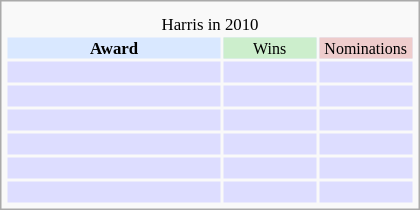<table class="infobox" style="width: 25em; text-align: left; font-size: 70%; vertical-align: middle;">
<tr>
<td colspan="3" style="text-align:center;"></td>
</tr>
<tr>
<td colspan="3" style="text-align:center;">Harris in 2010</td>
</tr>
<tr bgcolor=#D9E8FF style="text-align:center;">
<th style="vertical-align: middle;">Award</th>
<td style="background:#cceecc; font-size:8pt; vertical-align: middle;" width="60px">Wins</td>
<td style="background:#eecccc; font-size:8pt; vertical-align: middle;" width="60px">Nominations</td>
</tr>
<tr bgcolor=#ddddff>
<td align="center"><br></td>
<td></td>
<td></td>
</tr>
<tr bgcolor=#ddddff>
<td align="center"><br></td>
<td></td>
<td></td>
</tr>
<tr bgcolor=#ddddff>
<td align="center"><br></td>
<td></td>
<td></td>
</tr>
<tr bgcolor=#ddddff>
<td align="center"><br></td>
<td></td>
<td></td>
</tr>
<tr bgcolor=#ddddff>
<td align="center"><br></td>
<td></td>
<td></td>
</tr>
<tr bgcolor=#ddddff>
<td align="center"><br></td>
<td></td>
<td></td>
</tr>
</table>
